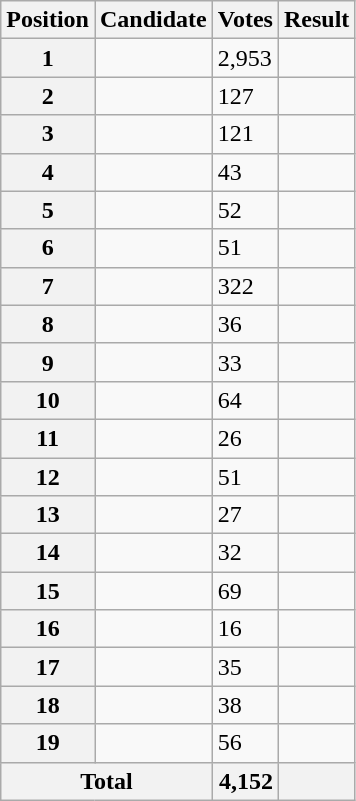<table class="wikitable sortable col3right">
<tr>
<th scope="col">Position</th>
<th scope="col">Candidate</th>
<th scope="col">Votes</th>
<th scope="col">Result</th>
</tr>
<tr>
<th scope="row">1</th>
<td></td>
<td>2,953</td>
<td></td>
</tr>
<tr>
<th scope="row">2</th>
<td></td>
<td>127</td>
<td></td>
</tr>
<tr>
<th scope="row">3</th>
<td></td>
<td>121</td>
<td></td>
</tr>
<tr>
<th scope="row">4</th>
<td></td>
<td>43</td>
<td></td>
</tr>
<tr>
<th scope="row">5</th>
<td></td>
<td>52</td>
<td></td>
</tr>
<tr>
<th scope="row">6</th>
<td></td>
<td>51</td>
<td></td>
</tr>
<tr>
<th scope="row">7</th>
<td></td>
<td>322</td>
<td></td>
</tr>
<tr>
<th scope="row">8</th>
<td></td>
<td>36</td>
<td></td>
</tr>
<tr>
<th scope="row">9</th>
<td></td>
<td>33</td>
<td></td>
</tr>
<tr>
<th scope="row">10</th>
<td></td>
<td>64</td>
<td></td>
</tr>
<tr>
<th scope="row">11</th>
<td></td>
<td>26</td>
<td></td>
</tr>
<tr>
<th scope="row">12</th>
<td></td>
<td>51</td>
<td></td>
</tr>
<tr>
<th scope="row">13</th>
<td></td>
<td>27</td>
<td></td>
</tr>
<tr>
<th scope="row">14</th>
<td></td>
<td>32</td>
<td></td>
</tr>
<tr>
<th scope="row">15</th>
<td></td>
<td>69</td>
<td></td>
</tr>
<tr>
<th scope="row">16</th>
<td></td>
<td>16</td>
<td></td>
</tr>
<tr>
<th scope="row">17</th>
<td></td>
<td>35</td>
<td></td>
</tr>
<tr>
<th scope="row">18</th>
<td></td>
<td>38</td>
<td></td>
</tr>
<tr>
<th scope="row">19</th>
<td></td>
<td>56</td>
<td></td>
</tr>
<tr class=sortbottom>
<th scope="row" colspan="2">Total</th>
<th style="text-align:right">4,152</th>
<th></th>
</tr>
</table>
